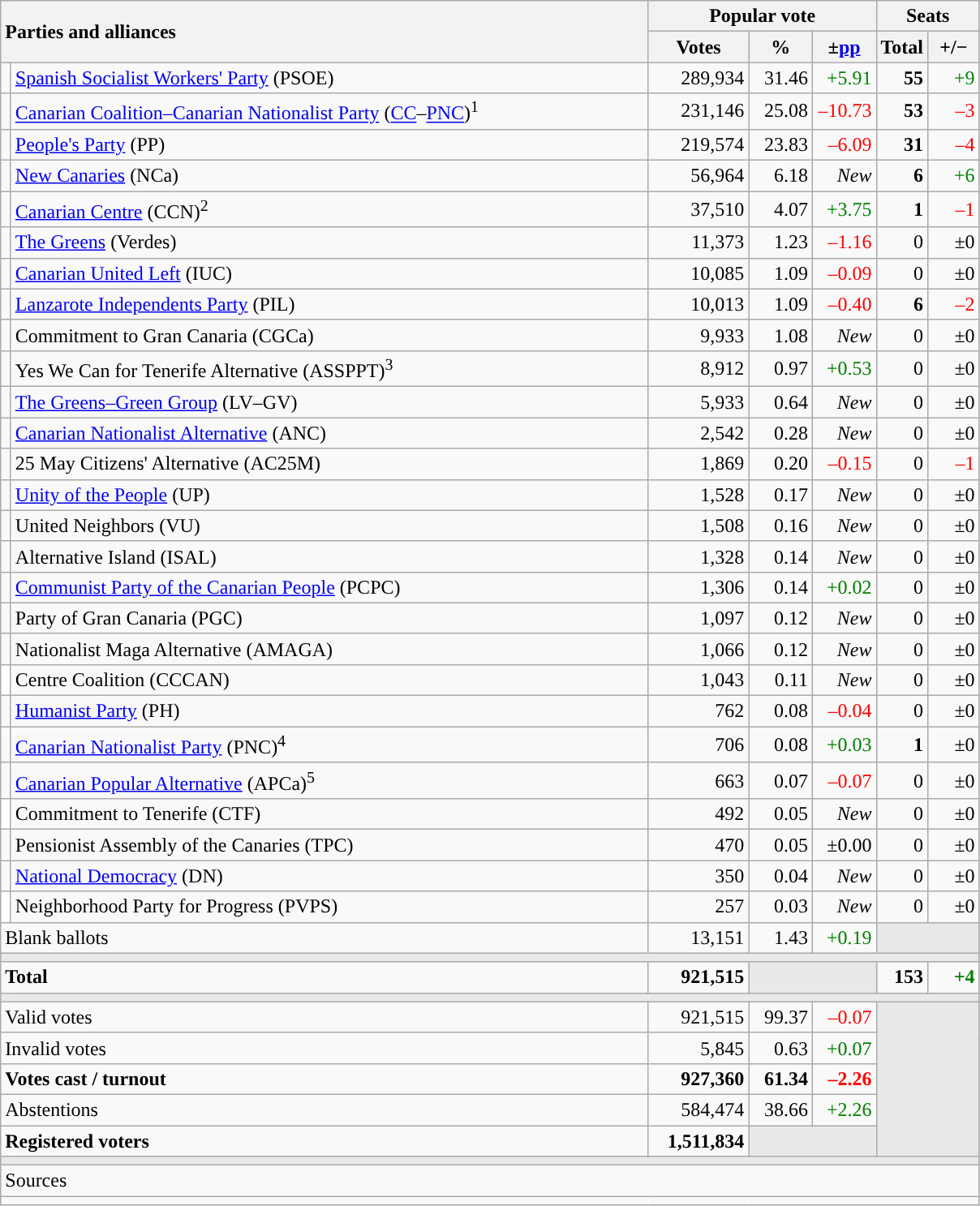<table class="wikitable" style="text-align:right;">
<tr>
<th style="text-align:left;" rowspan="2" colspan="2" width="525">Parties and alliances</th>
<th colspan="3">Popular vote</th>
<th colspan="2">Seats</th>
</tr>
<tr>
<th width="75">Votes</th>
<th width="45">%</th>
<th width="45">±<a href='#'>pp</a></th>
<th width="35">Total</th>
<th width="35">+/−</th>
</tr>
<tr>
<td width="1" style="color:inherit;background:"></td>
<td align="left"><a href='#'>Spanish Socialist Workers' Party</a> (PSOE)</td>
<td>289,934</td>
<td>31.46</td>
<td style="color:green;">+5.91</td>
<td><strong>55</strong></td>
<td style="color:green;">+9</td>
</tr>
<tr>
<td style="color:inherit;background:"></td>
<td align="left"><a href='#'>Canarian Coalition–Canarian Nationalist Party</a> (<a href='#'>CC</a>–<a href='#'>PNC</a>)<sup>1</sup></td>
<td>231,146</td>
<td>25.08</td>
<td style="color:red;">–10.73</td>
<td><strong>53</strong></td>
<td style="color:red;">–3</td>
</tr>
<tr>
<td style="color:inherit;background:"></td>
<td align="left"><a href='#'>People's Party</a> (PP)</td>
<td>219,574</td>
<td>23.83</td>
<td style="color:red;">–6.09</td>
<td><strong>31</strong></td>
<td style="color:red;">–4</td>
</tr>
<tr>
<td style="color:inherit;background:"></td>
<td align="left"><a href='#'>New Canaries</a> (NCa)</td>
<td>56,964</td>
<td>6.18</td>
<td><em>New</em></td>
<td><strong>6</strong></td>
<td style="color:green;">+6</td>
</tr>
<tr>
<td style="color:inherit;background:"></td>
<td align="left"><a href='#'>Canarian Centre</a> (CCN)<sup>2</sup></td>
<td>37,510</td>
<td>4.07</td>
<td style="color:green;">+3.75</td>
<td><strong>1</strong></td>
<td style="color:red;">–1</td>
</tr>
<tr>
<td style="color:inherit;background:"></td>
<td align="left"><a href='#'>The Greens</a> (Verdes)</td>
<td>11,373</td>
<td>1.23</td>
<td style="color:red;">–1.16</td>
<td>0</td>
<td>±0</td>
</tr>
<tr>
<td style="color:inherit;background:"></td>
<td align="left"><a href='#'>Canarian United Left</a> (IUC)</td>
<td>10,085</td>
<td>1.09</td>
<td style="color:red;">–0.09</td>
<td>0</td>
<td>±0</td>
</tr>
<tr>
<td style="color:inherit;background:"></td>
<td align="left"><a href='#'>Lanzarote Independents Party</a> (PIL)</td>
<td>10,013</td>
<td>1.09</td>
<td style="color:red;">–0.40</td>
<td><strong>6</strong></td>
<td style="color:red;">–2</td>
</tr>
<tr>
<td style="color:inherit;background:"></td>
<td align="left">Commitment to Gran Canaria (CGCa)</td>
<td>9,933</td>
<td>1.08</td>
<td><em>New</em></td>
<td>0</td>
<td>±0</td>
</tr>
<tr>
<td style="color:inherit;background:"></td>
<td align="left">Yes We Can for Tenerife Alternative (ASSPPT)<sup>3</sup></td>
<td>8,912</td>
<td>0.97</td>
<td style="color:green;">+0.53</td>
<td>0</td>
<td>±0</td>
</tr>
<tr>
<td style="color:inherit;background:"></td>
<td align="left"><a href='#'>The Greens–Green Group</a> (LV–GV)</td>
<td>5,933</td>
<td>0.64</td>
<td><em>New</em></td>
<td>0</td>
<td>±0</td>
</tr>
<tr>
<td style="color:inherit;background:"></td>
<td align="left"><a href='#'>Canarian Nationalist Alternative</a> (ANC)</td>
<td>2,542</td>
<td>0.28</td>
<td><em>New</em></td>
<td>0</td>
<td>±0</td>
</tr>
<tr>
<td style="color:inherit;background:"></td>
<td align="left">25 May Citizens' Alternative (AC25M)</td>
<td>1,869</td>
<td>0.20</td>
<td style="color:red;">–0.15</td>
<td>0</td>
<td style="color:red;">–1</td>
</tr>
<tr>
<td style="color:inherit;background:"></td>
<td align="left"><a href='#'>Unity of the People</a> (UP)</td>
<td>1,528</td>
<td>0.17</td>
<td><em>New</em></td>
<td>0</td>
<td>±0</td>
</tr>
<tr>
<td style="color:inherit;background:"></td>
<td align="left">United Neighbors (VU)</td>
<td>1,508</td>
<td>0.16</td>
<td><em>New</em></td>
<td>0</td>
<td>±0</td>
</tr>
<tr>
<td style="color:inherit;background:"></td>
<td align="left">Alternative Island (ISAL)</td>
<td>1,328</td>
<td>0.14</td>
<td><em>New</em></td>
<td>0</td>
<td>±0</td>
</tr>
<tr>
<td style="color:inherit;background:"></td>
<td align="left"><a href='#'>Communist Party of the Canarian People</a> (PCPC)</td>
<td>1,306</td>
<td>0.14</td>
<td style="color:green;">+0.02</td>
<td>0</td>
<td>±0</td>
</tr>
<tr>
<td style="color:inherit;background:"></td>
<td align="left">Party of Gran Canaria (PGC)</td>
<td>1,097</td>
<td>0.12</td>
<td><em>New</em></td>
<td>0</td>
<td>±0</td>
</tr>
<tr>
<td style="color:inherit;background:"></td>
<td align="left">Nationalist Maga Alternative (AMAGA)</td>
<td>1,066</td>
<td>0.12</td>
<td><em>New</em></td>
<td>0</td>
<td>±0</td>
</tr>
<tr>
<td bgcolor="white"></td>
<td align="left">Centre Coalition (CCCAN)</td>
<td>1,043</td>
<td>0.11</td>
<td><em>New</em></td>
<td>0</td>
<td>±0</td>
</tr>
<tr>
<td style="color:inherit;background:"></td>
<td align="left"><a href='#'>Humanist Party</a> (PH)</td>
<td>762</td>
<td>0.08</td>
<td style="color:red;">–0.04</td>
<td>0</td>
<td>±0</td>
</tr>
<tr>
<td style="color:inherit;background:"></td>
<td align="left"><a href='#'>Canarian Nationalist Party</a> (PNC)<sup>4</sup></td>
<td>706</td>
<td>0.08</td>
<td style="color:green;">+0.03</td>
<td><strong>1</strong></td>
<td>±0</td>
</tr>
<tr>
<td style="color:inherit;background:"></td>
<td align="left"><a href='#'>Canarian Popular Alternative</a> (APCa)<sup>5</sup></td>
<td>663</td>
<td>0.07</td>
<td style="color:red;">–0.07</td>
<td>0</td>
<td>±0</td>
</tr>
<tr>
<td bgcolor="white"></td>
<td align="left">Commitment to Tenerife (CTF)</td>
<td>492</td>
<td>0.05</td>
<td><em>New</em></td>
<td>0</td>
<td>±0</td>
</tr>
<tr>
<td style="color:inherit;background:"></td>
<td align="left">Pensionist Assembly of the Canaries (TPC)</td>
<td>470</td>
<td>0.05</td>
<td>±0.00</td>
<td>0</td>
<td>±0</td>
</tr>
<tr>
<td style="color:inherit;background:"></td>
<td align="left"><a href='#'>National Democracy</a> (DN)</td>
<td>350</td>
<td>0.04</td>
<td><em>New</em></td>
<td>0</td>
<td>±0</td>
</tr>
<tr>
<td bgcolor="white"></td>
<td align="left">Neighborhood Party for Progress (PVPS)</td>
<td>257</td>
<td>0.03</td>
<td><em>New</em></td>
<td>0</td>
<td>±0</td>
</tr>
<tr>
<td align="left" colspan="2">Blank ballots</td>
<td>13,151</td>
<td>1.43</td>
<td style="color:green;">+0.19</td>
<td bgcolor="#E9E9E9" colspan="2"></td>
</tr>
<tr>
<td colspan="7" bgcolor="#E9E9E9"></td>
</tr>
<tr style="font-weight:bold;">
<td align="left" colspan="2">Total</td>
<td>921,515</td>
<td bgcolor="#E9E9E9" colspan="2"></td>
<td>153</td>
<td style="color:green;">+4</td>
</tr>
<tr>
<td colspan="7" bgcolor="#E9E9E9"></td>
</tr>
<tr>
<td align="left" colspan="2">Valid votes</td>
<td>921,515</td>
<td>99.37</td>
<td style="color:red;">–0.07</td>
<td bgcolor="#E9E9E9" colspan="2" rowspan="5"></td>
</tr>
<tr>
<td align="left" colspan="2">Invalid votes</td>
<td>5,845</td>
<td>0.63</td>
<td style="color:green;">+0.07</td>
</tr>
<tr style="font-weight:bold;">
<td align="left" colspan="2">Votes cast / turnout</td>
<td>927,360</td>
<td>61.34</td>
<td style="color:red;">–2.26</td>
</tr>
<tr>
<td align="left" colspan="2">Abstentions</td>
<td>584,474</td>
<td>38.66</td>
<td style="color:green;">+2.26</td>
</tr>
<tr style="font-weight:bold;">
<td align="left" colspan="2">Registered voters</td>
<td>1,511,834</td>
<td bgcolor="#E9E9E9" colspan="2"></td>
</tr>
<tr>
<td colspan="7" bgcolor="#E9E9E9"></td>
</tr>
<tr>
<td align="left" colspan="7">Sources</td>
</tr>
<tr>
<td colspan="7" style="text-align:left; max-width:790px;"></td>
</tr>
</table>
